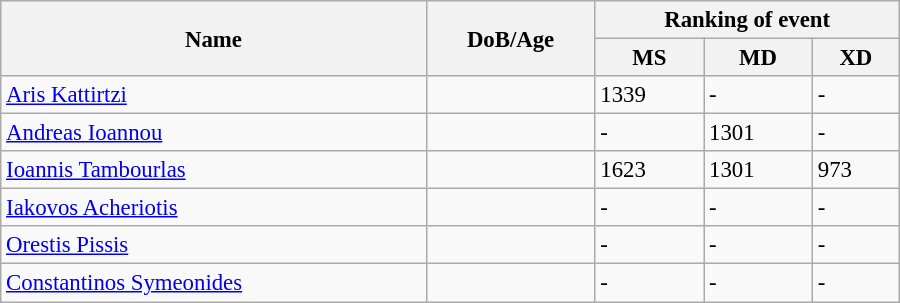<table class="wikitable" style="width:600px; font-size:95%;">
<tr>
<th rowspan="2" align="left">Name</th>
<th rowspan="2" align="left">DoB/Age</th>
<th colspan="3" align="center">Ranking of event</th>
</tr>
<tr>
<th align="center">MS</th>
<th>MD</th>
<th align="center">XD</th>
</tr>
<tr>
<td><a href='#'>Aris Kattirtzi</a></td>
<td></td>
<td>1339</td>
<td>-</td>
<td>-</td>
</tr>
<tr>
<td><a href='#'>Andreas Ioannou</a></td>
<td></td>
<td>-</td>
<td>1301</td>
<td>-</td>
</tr>
<tr>
<td><a href='#'>Ioannis Tambourlas</a></td>
<td></td>
<td>1623</td>
<td>1301</td>
<td>973</td>
</tr>
<tr>
<td><a href='#'>Iakovos Acheriotis</a></td>
<td></td>
<td>-</td>
<td>-</td>
<td>-</td>
</tr>
<tr>
<td><a href='#'>Orestis Pissis</a></td>
<td></td>
<td>-</td>
<td>-</td>
<td>-</td>
</tr>
<tr>
<td><a href='#'>Constantinos Symeonides</a></td>
<td></td>
<td>-</td>
<td>-</td>
<td>-</td>
</tr>
</table>
